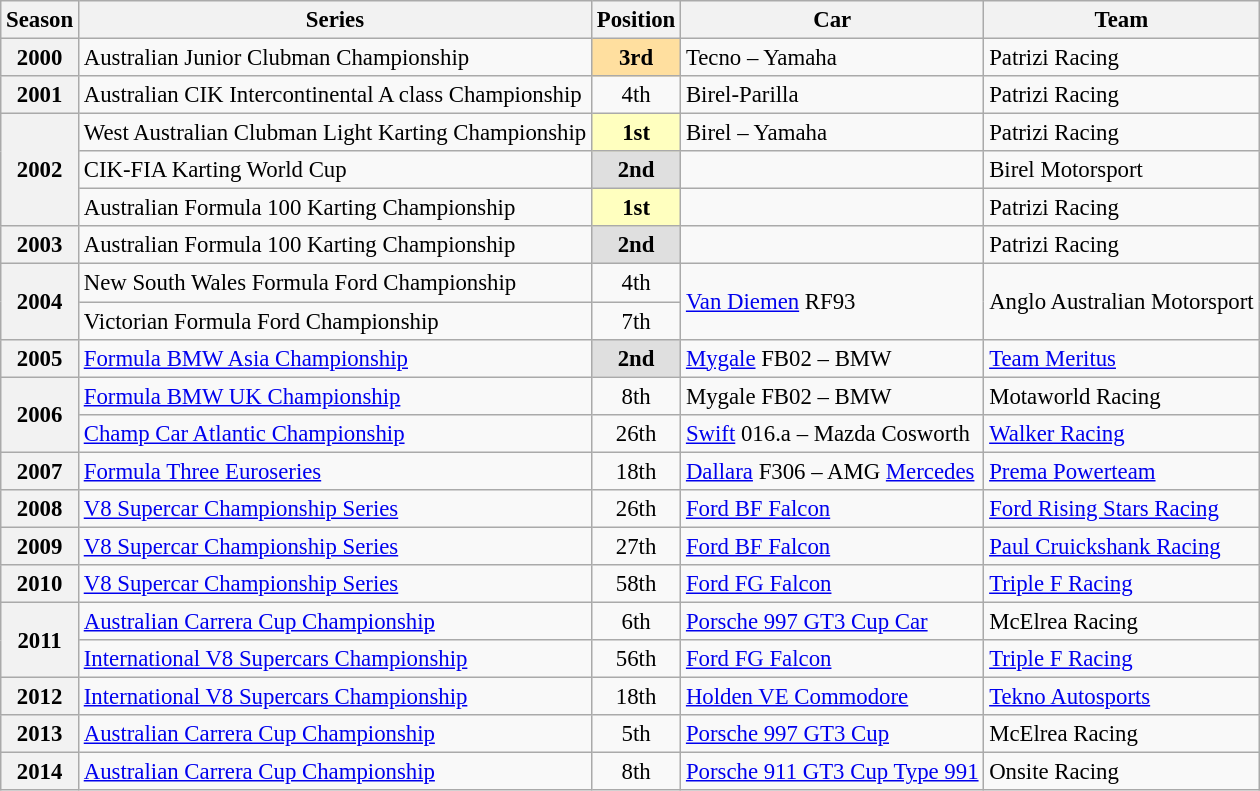<table class="wikitable" style="font-size: 95%;">
<tr>
<th>Season</th>
<th>Series</th>
<th>Position</th>
<th>Car</th>
<th>Team</th>
</tr>
<tr>
<th>2000</th>
<td>Australian Junior Clubman Championship</td>
<td align="center" style="background:#ffdf9f;"><strong>3rd</strong></td>
<td>Tecno – Yamaha</td>
<td>Patrizi Racing</td>
</tr>
<tr>
<th>2001</th>
<td>Australian CIK Intercontinental A class Championship</td>
<td align="center">4th</td>
<td>Birel-Parilla</td>
<td>Patrizi Racing</td>
</tr>
<tr>
<th rowspan=3>2002</th>
<td>West Australian Clubman Light Karting Championship</td>
<td align="center" style="background:#ffffbf;"><strong>1st </strong></td>
<td>Birel – Yamaha</td>
<td>Patrizi Racing</td>
</tr>
<tr>
<td>CIK-FIA Karting World Cup</td>
<td align="center" style="background:#dfdfdf;"><strong>2nd</strong></td>
<td></td>
<td>Birel Motorsport</td>
</tr>
<tr>
<td>Australian Formula 100 Karting Championship</td>
<td align="center" style="background:#ffffbf;"><strong>1st</strong></td>
<td></td>
<td>Patrizi Racing</td>
</tr>
<tr>
<th>2003</th>
<td>Australian Formula 100 Karting Championship</td>
<td align="center" style="background:#dfdfdf;"><strong>2nd</strong></td>
<td></td>
<td>Patrizi Racing</td>
</tr>
<tr>
<th rowspan=2>2004</th>
<td>New South Wales Formula Ford Championship</td>
<td align="center">4th</td>
<td rowspan=2><a href='#'>Van Diemen</a> RF93</td>
<td rowspan=2>Anglo Australian Motorsport</td>
</tr>
<tr>
<td>Victorian Formula Ford Championship</td>
<td align="center">7th</td>
</tr>
<tr>
<th>2005</th>
<td><a href='#'>Formula BMW Asia Championship</a></td>
<td align="center" style="background:#dfdfdf;"><strong>2nd</strong></td>
<td><a href='#'>Mygale</a> FB02 – BMW</td>
<td><a href='#'>Team Meritus</a></td>
</tr>
<tr>
<th rowspan=2>2006</th>
<td><a href='#'>Formula BMW UK Championship</a></td>
<td align="center">8th</td>
<td>Mygale FB02 – BMW</td>
<td>Motaworld Racing</td>
</tr>
<tr>
<td><a href='#'>Champ Car Atlantic Championship</a></td>
<td align="center">26th</td>
<td><a href='#'>Swift</a> 016.a – Mazda Cosworth</td>
<td><a href='#'>Walker Racing</a></td>
</tr>
<tr>
<th>2007</th>
<td><a href='#'>Formula Three Euroseries</a></td>
<td align="center">18th</td>
<td><a href='#'>Dallara</a> F306 – AMG <a href='#'>Mercedes</a></td>
<td><a href='#'>Prema Powerteam</a></td>
</tr>
<tr>
<th>2008</th>
<td><a href='#'>V8 Supercar Championship Series</a></td>
<td align="center">26th</td>
<td><a href='#'>Ford BF Falcon</a></td>
<td><a href='#'>Ford Rising Stars Racing</a></td>
</tr>
<tr>
<th>2009</th>
<td><a href='#'>V8 Supercar Championship Series</a></td>
<td align="center">27th</td>
<td><a href='#'>Ford BF Falcon</a></td>
<td><a href='#'>Paul Cruickshank Racing</a></td>
</tr>
<tr>
<th>2010</th>
<td><a href='#'>V8 Supercar Championship Series</a></td>
<td align="center">58th</td>
<td><a href='#'>Ford FG Falcon</a></td>
<td><a href='#'>Triple F Racing</a></td>
</tr>
<tr>
<th rowspan=2>2011</th>
<td><a href='#'>Australian Carrera Cup Championship</a></td>
<td align="center">6th</td>
<td><a href='#'>Porsche 997 GT3 Cup Car</a></td>
<td>McElrea Racing</td>
</tr>
<tr>
<td><a href='#'>International V8 Supercars Championship</a></td>
<td align="center">56th</td>
<td><a href='#'>Ford FG Falcon</a></td>
<td><a href='#'>Triple F Racing</a></td>
</tr>
<tr>
<th>2012</th>
<td><a href='#'>International V8 Supercars Championship</a></td>
<td align="center">18th</td>
<td><a href='#'>Holden VE Commodore</a></td>
<td><a href='#'>Tekno Autosports</a></td>
</tr>
<tr>
<th>2013</th>
<td><a href='#'>Australian Carrera Cup Championship</a></td>
<td align="center">5th</td>
<td><a href='#'>Porsche 997 GT3 Cup</a></td>
<td>McElrea Racing</td>
</tr>
<tr>
<th>2014</th>
<td><a href='#'>Australian Carrera Cup Championship</a></td>
<td align="center">8th</td>
<td><a href='#'>Porsche 911 GT3 Cup Type 991</a></td>
<td>Onsite Racing</td>
</tr>
</table>
